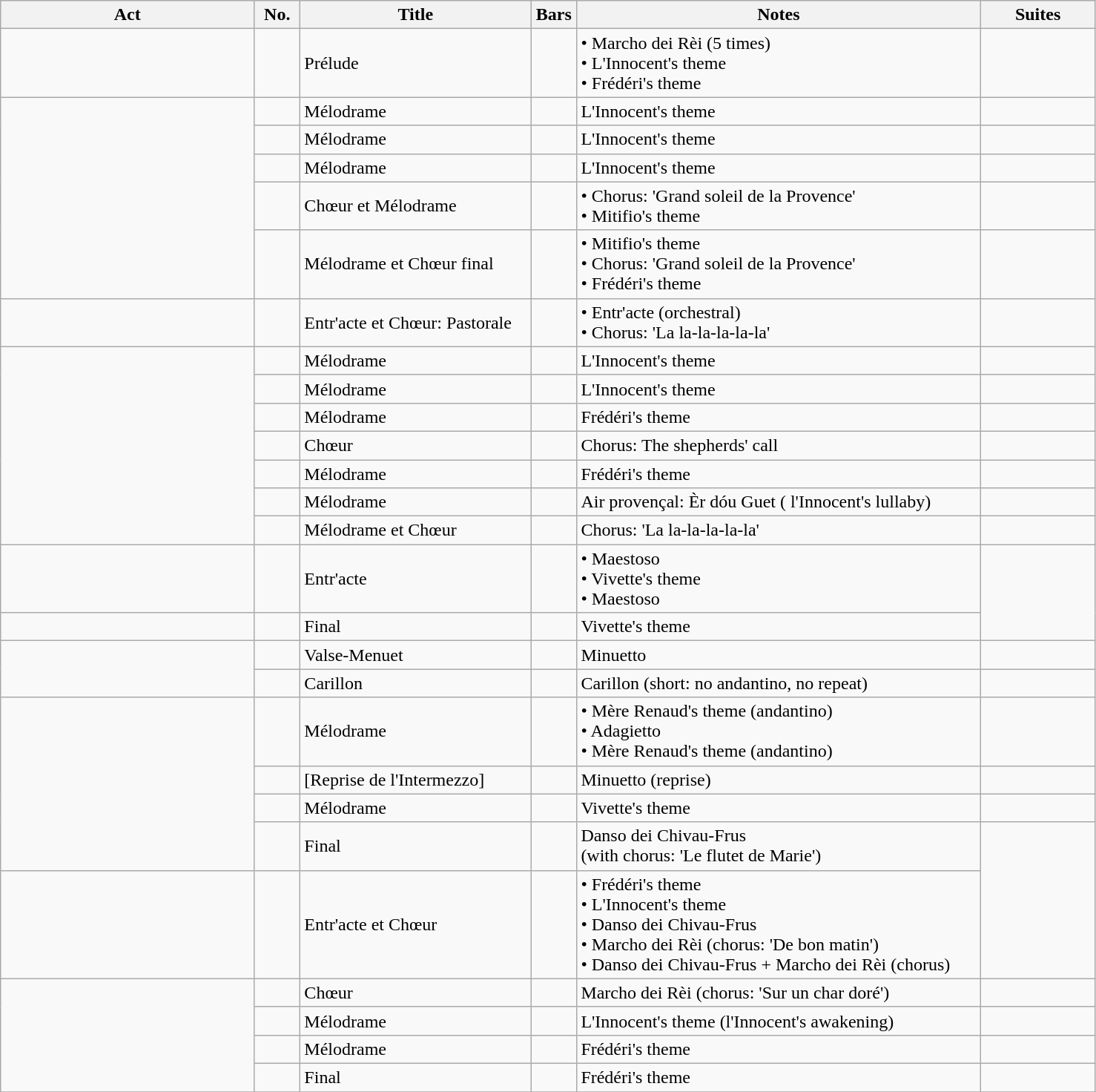<table class="wikitable" border="1"; style="text-align: left"; style="width:75em; font-size:90%; line-height:1.5">
<tr>
<th style="width:22%;">Act</th>
<th style="width:4%;">No.</th>
<th style="width:20%;">Title</th>
<th style="width:4%;">Bars</th>
<th style="width:35%;">Notes</th>
<th style="width:10%;">Suites</th>
</tr>
<tr>
<td></td>
<td></td>
<td>Prélude</td>
<td></td>
<td>• Marcho dei Rèi (5 times)<br>• L'Innocent's theme<br>• Frédéri's theme</td>
<td></td>
</tr>
<tr>
<td rowspan=5></td>
<td></td>
<td>Mélodrame</td>
<td></td>
<td>L'Innocent's theme</td>
<td></td>
</tr>
<tr>
<td></td>
<td>Mélodrame</td>
<td></td>
<td>L'Innocent's theme</td>
<td></td>
</tr>
<tr>
<td></td>
<td>Mélodrame</td>
<td></td>
<td>L'Innocent's theme</td>
<td></td>
</tr>
<tr>
<td></td>
<td>Chœur et Mélodrame</td>
<td></td>
<td>• Chorus: 'Grand soleil de la Provence'<br> • Mitifio's theme</td>
<td></td>
</tr>
<tr>
<td></td>
<td>Mélodrame et Chœur final</td>
<td></td>
<td>• Mitifio's theme<br> • Chorus: 'Grand soleil de la Provence'<br> • Frédéri's theme</td>
<td></td>
</tr>
<tr>
<td></td>
<td></td>
<td>Entr'acte et Chœur: Pastorale</td>
<td></td>
<td>• Entr'acte (orchestral)<br> • Chorus: 'La la-la-la-la-la'</td>
<td></td>
</tr>
<tr>
<td rowspan=7></td>
<td></td>
<td>Mélodrame</td>
<td></td>
<td>L'Innocent's theme</td>
<td></td>
</tr>
<tr>
<td></td>
<td>Mélodrame</td>
<td></td>
<td>L'Innocent's theme</td>
<td></td>
</tr>
<tr>
<td></td>
<td>Mélodrame</td>
<td></td>
<td>Frédéri's theme</td>
<td></td>
</tr>
<tr>
<td></td>
<td>Chœur</td>
<td></td>
<td>Chorus: The shepherds' call</td>
<td></td>
</tr>
<tr>
<td></td>
<td>Mélodrame</td>
<td></td>
<td>Frédéri's theme</td>
<td></td>
</tr>
<tr>
<td></td>
<td>Mélodrame</td>
<td></td>
<td>Air provençal: Èr dóu Guet ( l'Innocent's lullaby)</td>
<td></td>
</tr>
<tr>
<td></td>
<td>Mélodrame et Chœur</td>
<td></td>
<td>Chorus: 'La la-la-la-la-la'</td>
<td></td>
</tr>
<tr>
<td></td>
<td></td>
<td>Entr'acte</td>
<td></td>
<td>• Maestoso<br> • Vivette's theme<br>  • Maestoso</td>
<td rowspan=2></td>
</tr>
<tr>
<td></td>
<td></td>
<td>Final</td>
<td></td>
<td>Vivette's theme</td>
</tr>
<tr>
<td rowspan=2></td>
<td></td>
<td>Valse-Menuet</td>
<td></td>
<td>Minuetto</td>
<td></td>
</tr>
<tr>
<td></td>
<td>Carillon</td>
<td></td>
<td>Carillon (short: no andantino, no repeat)</td>
<td></td>
</tr>
<tr>
<td rowspan=4></td>
<td></td>
<td>Mélodrame</td>
<td></td>
<td>• Mère Renaud's theme (andantino)<br> • Adagietto<br> • Mère Renaud's theme (andantino)</td>
<td></td>
</tr>
<tr>
<td></td>
<td>[Reprise de l'Intermezzo]</td>
<td></td>
<td>Minuetto (reprise)</td>
<td></td>
</tr>
<tr>
<td></td>
<td>Mélodrame</td>
<td></td>
<td>Vivette's theme</td>
<td></td>
</tr>
<tr>
<td></td>
<td>Final</td>
<td></td>
<td>Danso dei Chivau-Frus<br>(with chorus: 'Le flutet de Marie')</td>
<td rowspan=2></td>
</tr>
<tr>
<td></td>
<td></td>
<td>Entr'acte et Chœur</td>
<td></td>
<td>• Frédéri's theme<br> • L'Innocent's theme<br> • Danso dei Chivau-Frus<br> • Marcho dei Rèi (chorus: 'De bon matin')<br> • Danso dei Chivau-Frus + Marcho dei Rèi (chorus)</td>
</tr>
<tr>
<td rowspan=4></td>
<td></td>
<td>Chœur</td>
<td></td>
<td>Marcho dei Rèi (chorus: 'Sur un char doré')</td>
<td></td>
</tr>
<tr>
<td></td>
<td>Mélodrame</td>
<td></td>
<td>L'Innocent's theme (l'Innocent's awakening)</td>
<td></td>
</tr>
<tr>
<td></td>
<td>Mélodrame</td>
<td></td>
<td>Frédéri's theme</td>
<td></td>
</tr>
<tr>
<td></td>
<td>Final</td>
<td></td>
<td>Frédéri's theme</td>
<td></td>
</tr>
<tr>
</tr>
</table>
